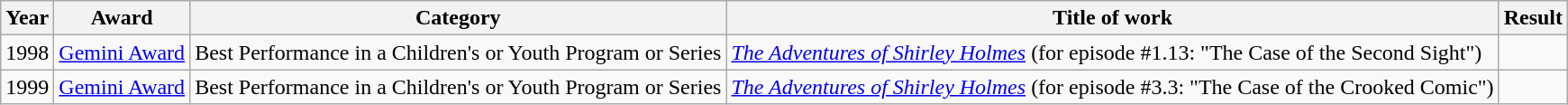<table class="wikitable sortable">
<tr>
<th>Year</th>
<th>Award</th>
<th>Category</th>
<th>Title of work</th>
<th>Result</th>
</tr>
<tr>
<td>1998</td>
<td><a href='#'>Gemini Award</a></td>
<td>Best Performance in a Children's or Youth Program or Series</td>
<td><em><a href='#'>The Adventures of Shirley Holmes</a></em> (for episode #1.13: "The Case of the Second Sight")</td>
<td></td>
</tr>
<tr>
<td>1999</td>
<td><a href='#'>Gemini Award</a></td>
<td>Best Performance in a Children's or Youth Program or Series</td>
<td><em><a href='#'>The Adventures of Shirley Holmes</a></em> (for episode #3.3: "The Case of the Crooked Comic")</td>
<td></td>
</tr>
</table>
